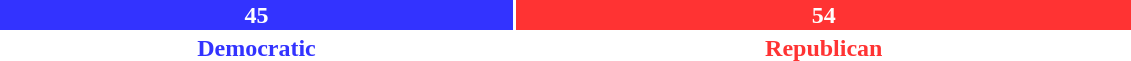<table style="width:60%">
<tr>
<td colspan="2" style="text-align:center"></td>
</tr>
<tr>
<td style="background:#3333FF; width:45.45%; text-align:center; color:white"><strong>45</strong></td>
<td style="background:#FF3333; width:54.55%; text-align:center; color:white"><strong>54</strong></td>
</tr>
<tr>
<td style="text-align:center; color:#3333FF"><strong>Democratic</strong></td>
<td style="text-align:center; color:#FF3333"><strong>Republican</strong></td>
</tr>
</table>
